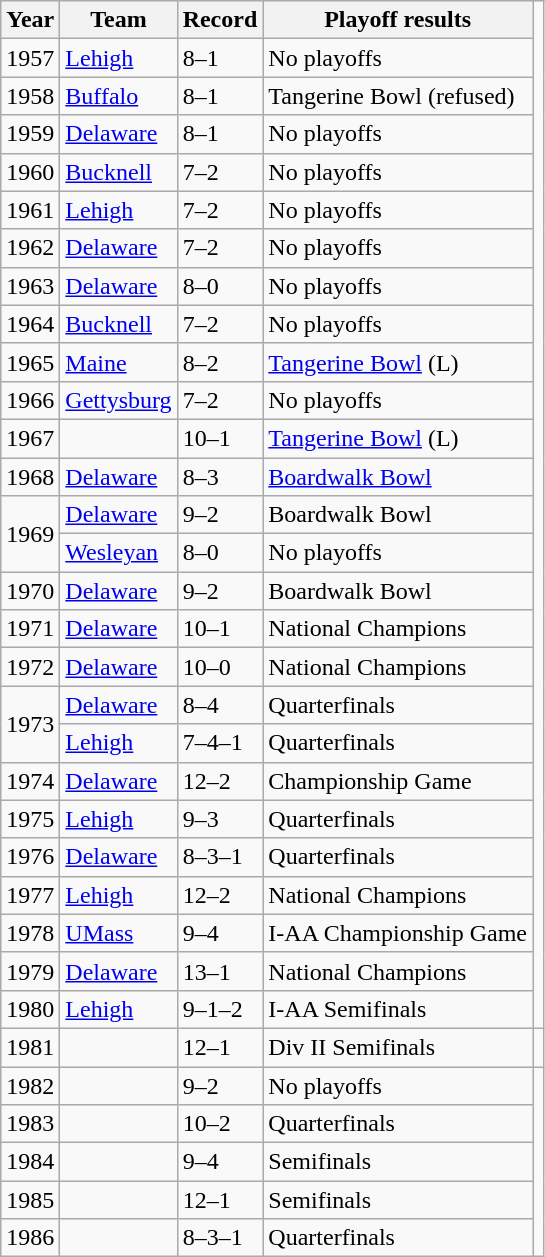<table class="wikitable">
<tr>
<th>Year</th>
<th>Team</th>
<th>Record</th>
<th>Playoff results</th>
</tr>
<tr>
<td>1957</td>
<td><a href='#'>Lehigh</a></td>
<td>8–1</td>
<td>No playoffs</td>
</tr>
<tr>
<td>1958</td>
<td><a href='#'>Buffalo</a></td>
<td>8–1</td>
<td>Tangerine Bowl (refused)</td>
</tr>
<tr>
<td>1959</td>
<td><a href='#'>Delaware</a></td>
<td>8–1</td>
<td>No playoffs</td>
</tr>
<tr>
<td>1960</td>
<td><a href='#'>Bucknell</a></td>
<td>7–2</td>
<td>No playoffs</td>
</tr>
<tr>
<td>1961</td>
<td><a href='#'>Lehigh</a></td>
<td>7–2</td>
<td>No playoffs</td>
</tr>
<tr>
<td>1962</td>
<td><a href='#'>Delaware</a></td>
<td>7–2</td>
<td>No playoffs</td>
</tr>
<tr>
<td>1963</td>
<td><a href='#'>Delaware</a></td>
<td>8–0</td>
<td>No playoffs</td>
</tr>
<tr>
<td>1964</td>
<td><a href='#'>Bucknell</a></td>
<td>7–2</td>
<td>No playoffs</td>
</tr>
<tr>
<td>1965</td>
<td><a href='#'>Maine</a></td>
<td>8–2</td>
<td><a href='#'>Tangerine Bowl</a> (L)</td>
</tr>
<tr>
<td>1966</td>
<td><a href='#'>Gettysburg</a></td>
<td>7–2</td>
<td>No playoffs</td>
</tr>
<tr>
<td>1967</td>
<td></td>
<td>10–1</td>
<td><a href='#'>Tangerine Bowl</a> (L)</td>
</tr>
<tr>
<td>1968</td>
<td><a href='#'>Delaware</a></td>
<td>8–3</td>
<td><a href='#'>Boardwalk Bowl</a></td>
</tr>
<tr>
<td rowspan=2>1969</td>
<td><a href='#'>Delaware</a></td>
<td>9–2</td>
<td>Boardwalk Bowl</td>
</tr>
<tr>
<td><a href='#'>Wesleyan</a></td>
<td>8–0</td>
<td>No playoffs</td>
</tr>
<tr>
<td>1970</td>
<td><a href='#'>Delaware</a></td>
<td>9–2</td>
<td>Boardwalk Bowl</td>
</tr>
<tr>
<td>1971</td>
<td><a href='#'>Delaware</a></td>
<td>10–1</td>
<td>National Champions</td>
</tr>
<tr>
<td>1972</td>
<td><a href='#'>Delaware</a></td>
<td>10–0</td>
<td>National Champions</td>
</tr>
<tr>
<td rowspan=2>1973</td>
<td><a href='#'>Delaware</a></td>
<td>8–4</td>
<td>Quarterfinals</td>
</tr>
<tr>
<td><a href='#'>Lehigh</a></td>
<td>7–4–1</td>
<td>Quarterfinals</td>
</tr>
<tr>
<td>1974</td>
<td><a href='#'>Delaware</a></td>
<td>12–2</td>
<td>Championship Game</td>
</tr>
<tr>
<td>1975</td>
<td><a href='#'>Lehigh</a></td>
<td>9–3</td>
<td>Quarterfinals</td>
</tr>
<tr>
<td>1976</td>
<td><a href='#'>Delaware</a></td>
<td>8–3–1</td>
<td>Quarterfinals</td>
</tr>
<tr>
<td>1977</td>
<td><a href='#'>Lehigh</a></td>
<td>12–2</td>
<td>National Champions</td>
</tr>
<tr>
<td>1978</td>
<td><a href='#'>UMass</a></td>
<td>9–4</td>
<td>I-AA Championship Game</td>
</tr>
<tr>
<td>1979</td>
<td><a href='#'>Delaware</a></td>
<td>13–1</td>
<td>National Champions</td>
</tr>
<tr>
<td>1980</td>
<td><a href='#'>Lehigh</a></td>
<td>9–1–2</td>
<td>I-AA Semifinals</td>
</tr>
<tr>
<td>1981</td>
<td></td>
<td>12–1</td>
<td>Div II Semifinals</td>
<td></td>
</tr>
<tr>
<td>1982</td>
<td></td>
<td>9–2</td>
<td>No playoffs</td>
</tr>
<tr>
<td>1983</td>
<td></td>
<td>10–2</td>
<td>Quarterfinals</td>
</tr>
<tr>
<td>1984</td>
<td></td>
<td>9–4</td>
<td>Semifinals</td>
</tr>
<tr>
<td>1985</td>
<td></td>
<td>12–1</td>
<td>Semifinals</td>
</tr>
<tr>
<td>1986</td>
<td></td>
<td>8–3–1</td>
<td>Quarterfinals</td>
</tr>
</table>
